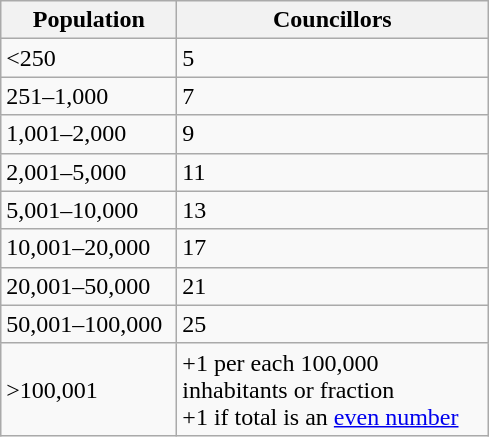<table class="wikitable" style="text-align:left;">
<tr>
<th width="110">Population</th>
<th width="200">Councillors</th>
</tr>
<tr>
<td><250</td>
<td>5</td>
</tr>
<tr>
<td>251–1,000</td>
<td>7</td>
</tr>
<tr>
<td>1,001–2,000</td>
<td>9</td>
</tr>
<tr>
<td>2,001–5,000</td>
<td>11</td>
</tr>
<tr>
<td>5,001–10,000</td>
<td>13</td>
</tr>
<tr>
<td>10,001–20,000</td>
<td>17</td>
</tr>
<tr>
<td>20,001–50,000</td>
<td>21</td>
</tr>
<tr>
<td>50,001–100,000</td>
<td>25</td>
</tr>
<tr>
<td>>100,001</td>
<td>+1 per each 100,000 inhabitants or fraction<br>+1 if total is an <a href='#'>even number</a></td>
</tr>
</table>
